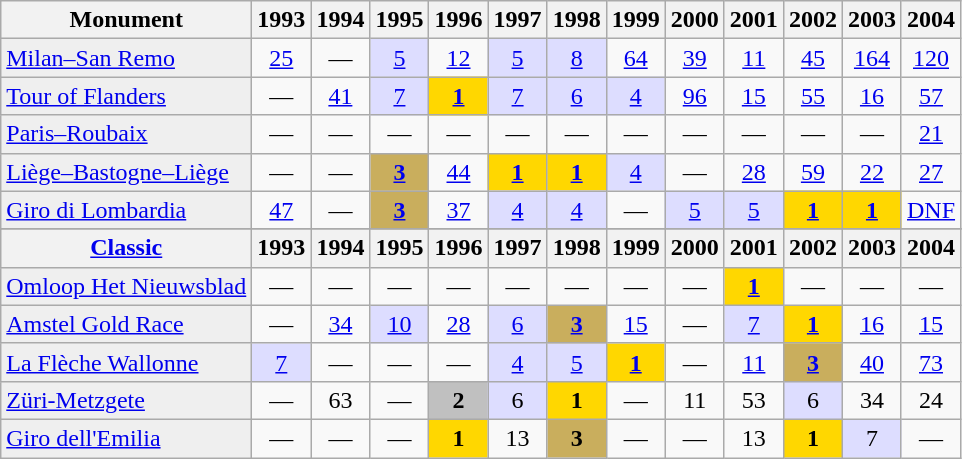<table class="wikitable">
<tr>
<th>Monument</th>
<th scope="col">1993</th>
<th scope="col">1994</th>
<th scope="col">1995</th>
<th scope="col">1996</th>
<th scope="col">1997</th>
<th scope="col">1998</th>
<th scope="col">1999</th>
<th scope="col">2000</th>
<th scope="col">2001</th>
<th scope="col">2002</th>
<th scope="col">2003</th>
<th scope="col">2004</th>
</tr>
<tr style="text-align:center;">
<td style="text-align:left; background:#efefef;"><a href='#'>Milan–San Remo</a></td>
<td><a href='#'>25</a></td>
<td>—</td>
<td style="background:#ddddff;"><a href='#'>5</a></td>
<td><a href='#'>12</a></td>
<td style="background:#ddddff;"><a href='#'>5</a></td>
<td style="background:#ddddff;"><a href='#'>8</a></td>
<td><a href='#'>64</a></td>
<td><a href='#'>39</a></td>
<td><a href='#'>11</a></td>
<td><a href='#'>45</a></td>
<td><a href='#'>164</a></td>
<td><a href='#'>120</a></td>
</tr>
<tr style="text-align:center;">
<td style="text-align:left; background:#efefef;"><a href='#'>Tour of Flanders</a></td>
<td>—</td>
<td><a href='#'>41</a></td>
<td style="background:#ddddff;"><a href='#'>7</a></td>
<td style=" background:gold;"><a href='#'><strong>1</strong></a></td>
<td style="background:#ddddff;"><a href='#'>7</a></td>
<td style="background:#ddddff;"><a href='#'>6</a></td>
<td style="background:#ddddff;"><a href='#'>4</a></td>
<td><a href='#'>96</a></td>
<td><a href='#'>15</a></td>
<td><a href='#'>55</a></td>
<td><a href='#'>16</a></td>
<td><a href='#'>57</a></td>
</tr>
<tr style="text-align:center;">
<td style="text-align:left; background:#efefef;"><a href='#'>Paris–Roubaix</a></td>
<td>—</td>
<td>—</td>
<td>—</td>
<td>—</td>
<td>—</td>
<td>—</td>
<td>—</td>
<td>—</td>
<td>—</td>
<td>—</td>
<td>—</td>
<td><a href='#'>21</a></td>
</tr>
<tr style="text-align:center;">
<td style="text-align:left; background:#efefef;"><a href='#'>Liège–Bastogne–Liège</a></td>
<td>—</td>
<td>—</td>
<td style="background:#C9AE5D;"><a href='#'><strong>3</strong></a></td>
<td><a href='#'>44</a></td>
<td style="background:gold;"><a href='#'><strong>1</strong></a></td>
<td style="background:gold;"><a href='#'><strong>1</strong></a></td>
<td style="background:#ddddff;"><a href='#'>4</a></td>
<td>—</td>
<td><a href='#'>28</a></td>
<td><a href='#'>59</a></td>
<td><a href='#'>22</a></td>
<td><a href='#'>27</a></td>
</tr>
<tr style="text-align:center;">
<td style="text-align:left; background:#efefef;"><a href='#'>Giro di Lombardia</a></td>
<td><a href='#'>47</a></td>
<td>—</td>
<td style="background:#C9AE5D;"><a href='#'><strong>3</strong></a></td>
<td><a href='#'>37</a></td>
<td style="background:#ddddff;"><a href='#'>4</a></td>
<td style="background:#ddddff;"><a href='#'>4</a></td>
<td>—</td>
<td style="background:#ddddff;"><a href='#'>5</a></td>
<td style="background:#ddddff;"><a href='#'>5</a></td>
<td style="background:gold;"><a href='#'><strong>1</strong></a></td>
<td style="background:gold;"><a href='#'><strong>1</strong></a></td>
<td><a href='#'>DNF</a></td>
</tr>
<tr>
</tr>
<tr>
<th><a href='#'>Classic</a></th>
<th scope="col">1993</th>
<th scope="col">1994</th>
<th scope="col">1995</th>
<th scope="col">1996</th>
<th scope="col">1997</th>
<th scope="col">1998</th>
<th scope="col">1999</th>
<th scope="col">2000</th>
<th scope="col">2001</th>
<th scope="col">2002</th>
<th scope="col">2003</th>
<th scope="col">2004</th>
</tr>
<tr style="text-align:center;">
<td style="text-align:left; background:#efefef;"><a href='#'>Omloop Het Nieuwsblad</a></td>
<td>—</td>
<td>—</td>
<td>—</td>
<td>—</td>
<td>—</td>
<td>—</td>
<td>—</td>
<td>—</td>
<td style="background:gold;"><a href='#'><strong>1</strong></a></td>
<td>—</td>
<td>—</td>
<td>—</td>
</tr>
<tr style="text-align:center;">
<td style="text-align:left; background:#efefef;"><a href='#'>Amstel Gold Race</a></td>
<td>—</td>
<td><a href='#'>34</a></td>
<td style="background:#ddddff;"><a href='#'>10</a></td>
<td><a href='#'>28</a></td>
<td style="background:#ddddff;"><a href='#'>6</a></td>
<td style="background:#C9AE5D;"><a href='#'><strong>3</strong></a></td>
<td><a href='#'>15</a></td>
<td>—</td>
<td style="background:#ddddff;"><a href='#'>7</a></td>
<td style="background:gold;"><a href='#'><strong>1</strong></a></td>
<td><a href='#'>16</a></td>
<td><a href='#'>15</a></td>
</tr>
<tr style="text-align:center;">
<td style="text-align:left; background:#efefef;"><a href='#'>La Flèche Wallonne</a></td>
<td style="background:#ddddff;"><a href='#'>7</a></td>
<td>—</td>
<td>—</td>
<td>—</td>
<td style="background:#ddddff;"><a href='#'>4</a></td>
<td style="background:#ddddff;"><a href='#'>5</a></td>
<td style="background:gold;"><a href='#'><strong>1</strong></a></td>
<td>—</td>
<td><a href='#'>11</a></td>
<td style="background:#C9AE5D;"><a href='#'><strong>3</strong></a></td>
<td><a href='#'>40</a></td>
<td><a href='#'>73</a></td>
</tr>
<tr style="text-align:center;">
<td style="text-align:left; background:#efefef;"><a href='#'>Züri-Metzgete</a></td>
<td>—</td>
<td>63</td>
<td>—</td>
<td style="background:#C0C0C0;"><strong>2</strong></td>
<td style="background:#ddddff;">6</td>
<td style="background:gold;"><strong>1</strong></td>
<td>—</td>
<td>11</td>
<td>53</td>
<td style="background:#ddddff;">6</td>
<td>34</td>
<td>24</td>
</tr>
<tr style="text-align:center;">
<td style="text-align:left; background:#efefef;"><a href='#'>Giro dell'Emilia</a></td>
<td>—</td>
<td>—</td>
<td>—</td>
<td style="background:gold;"><strong>1</strong></td>
<td>13</td>
<td style="background:#C9AE5D;"><strong>3</strong></td>
<td>—</td>
<td>—</td>
<td>13</td>
<td style="background:gold;"><strong>1</strong></td>
<td style="background:#ddddff;">7</td>
<td>—</td>
</tr>
</table>
